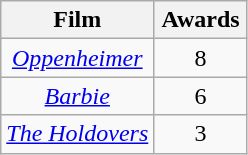<table class="wikitable" rowspan="2" style="text-align:center" background: #f6e39c;>
<tr>
<th scope="col" style="text-align:center">Film</th>
<th scope="col" style="width:55px">Awards</th>
</tr>
<tr>
<td><em><a href='#'>Oppenheimer</a></em></td>
<td style="text-align:center">8</td>
</tr>
<tr>
<td><em><a href='#'>Barbie</a></em></td>
<td style="text-align:center">6</td>
</tr>
<tr>
<td><em><a href='#'>The Holdovers</a></em></td>
<td style="text-align:center">3</td>
</tr>
</table>
